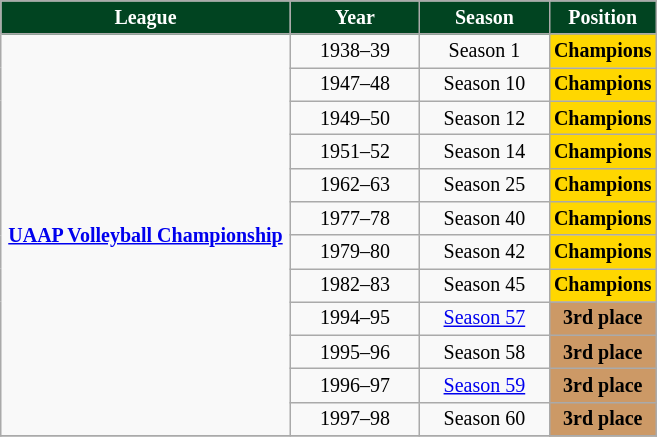<table class="wikitable" style="text-align:center; font-size:10pt;">
<tr style="background: #014421; font-weight:bold;">
<td style="width:14em;color:#FFFFFF">League</td>
<td style="width:6em;color:#FFFFFF">Year</td>
<td style="width:6em;color:#FFFFFF">Season</td>
<td style="width:4em;color:#FFFFFF">Position</td>
</tr>
<tr>
<td rowspan="12"><strong><a href='#'>UAAP Volleyball Championship</a></strong></td>
<td>1938–39</td>
<td align="center">Season 1</td>
<td bgcolor="gold"><strong>Champions</strong></td>
</tr>
<tr>
<td>1947–48</td>
<td align="center">Season 10</td>
<td bgcolor="gold"><strong>Champions</strong></td>
</tr>
<tr>
<td>1949–50</td>
<td align="center">Season 12</td>
<td bgcolor="gold"><strong>Champions</strong></td>
</tr>
<tr>
<td>1951–52</td>
<td align="center">Season 14</td>
<td bgcolor="gold"><strong>Champions</strong></td>
</tr>
<tr>
<td>1962–63</td>
<td align="center">Season 25</td>
<td bgcolor="gold"><strong>Champions</strong></td>
</tr>
<tr>
<td>1977–78</td>
<td align="center">Season 40</td>
<td bgcolor="gold"><strong>Champions</strong></td>
</tr>
<tr>
<td>1979–80</td>
<td align="center">Season 42</td>
<td bgcolor="gold"><strong>Champions</strong></td>
</tr>
<tr>
<td>1982–83</td>
<td align="center">Season 45</td>
<td bgcolor="gold"><strong>Champions</strong></td>
</tr>
<tr>
<td>1994–95</td>
<td align="center"><a href='#'>Season 57</a></td>
<td bgcolor="#CC9966"><strong>3rd place</strong></td>
</tr>
<tr>
<td>1995–96</td>
<td align="center">Season 58</td>
<td bgcolor="#CC9966"><strong>3rd place</strong></td>
</tr>
<tr>
<td>1996–97</td>
<td align="center"><a href='#'>Season 59</a></td>
<td bgcolor="#CC9966"><strong>3rd place</strong></td>
</tr>
<tr>
<td>1997–98</td>
<td align="center">Season 60</td>
<td bgcolor="#CC9966"><strong>3rd place</strong></td>
</tr>
<tr>
</tr>
</table>
